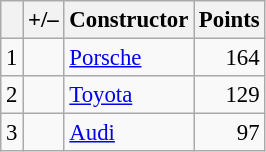<table class="wikitable" style="font-size: 95%;">
<tr>
<th scope="col"></th>
<th scope="col">+/–</th>
<th scope="col">Constructor</th>
<th scope="col">Points</th>
</tr>
<tr>
<td align="center">1</td>
<td align="left"></td>
<td> <a href='#'>Porsche</a></td>
<td align="right">164</td>
</tr>
<tr>
<td align="center">2</td>
<td align="left"></td>
<td> <a href='#'>Toyota</a></td>
<td align="right">129</td>
</tr>
<tr>
<td align="center">3</td>
<td align="left"></td>
<td> <a href='#'>Audi</a></td>
<td align="right">97</td>
</tr>
</table>
